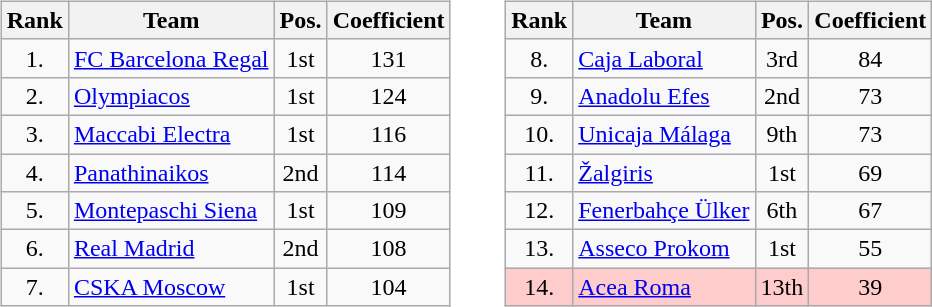<table>
<tr style="vertical-align: top;">
<td><br><table class="wikitable" style="text-align:center">
<tr>
<th>Rank</th>
<th>Team</th>
<th>Pos.</th>
<th>Coefficient</th>
</tr>
<tr>
<td>1.</td>
<td align="left"> <a href='#'>FC Barcelona Regal</a></td>
<td>1st</td>
<td>131</td>
</tr>
<tr>
<td>2.</td>
<td align="left"> <a href='#'>Olympiacos</a></td>
<td>1st</td>
<td>124</td>
</tr>
<tr>
<td>3.</td>
<td align="left"> <a href='#'>Maccabi Electra</a></td>
<td>1st</td>
<td>116</td>
</tr>
<tr>
<td>4.</td>
<td align="left"> <a href='#'>Panathinaikos</a></td>
<td>2nd</td>
<td>114</td>
</tr>
<tr>
<td>5.</td>
<td align="left"> <a href='#'>Montepaschi Siena</a></td>
<td>1st</td>
<td>109</td>
</tr>
<tr>
<td>6.</td>
<td align="left"> <a href='#'>Real Madrid</a></td>
<td>2nd</td>
<td>108</td>
</tr>
<tr>
<td>7.</td>
<td align="left"> <a href='#'>CSKA Moscow</a></td>
<td>1st</td>
<td>104</td>
</tr>
</table>
</td>
<td>   </td>
<td><br><table class="wikitable" style="text-align:center">
<tr>
<th>Rank</th>
<th>Team</th>
<th>Pos.</th>
<th>Coefficient</th>
</tr>
<tr>
<td>8.</td>
<td align="left"> <a href='#'>Caja Laboral</a></td>
<td>3rd</td>
<td>84</td>
</tr>
<tr>
<td>9.</td>
<td align="left"> <a href='#'>Anadolu Efes</a></td>
<td>2nd</td>
<td>73</td>
</tr>
<tr>
<td>10.</td>
<td align="left"> <a href='#'>Unicaja Málaga</a></td>
<td>9th</td>
<td>73</td>
</tr>
<tr>
<td>11.</td>
<td align="left"> <a href='#'>Žalgiris</a></td>
<td>1st</td>
<td>69</td>
</tr>
<tr>
<td>12.</td>
<td align="left"> <a href='#'>Fenerbahçe Ülker</a></td>
<td>6th</td>
<td>67</td>
</tr>
<tr>
<td>13.</td>
<td align="left"> <a href='#'>Asseco Prokom</a></td>
<td>1st</td>
<td>55</td>
</tr>
<tr bgcolor=FFCCCC>
<td>14.</td>
<td align="left"> <a href='#'>Acea Roma</a></td>
<td>13th</td>
<td>39</td>
</tr>
</table>
</td>
</tr>
</table>
